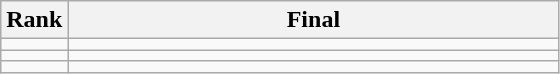<table class="wikitable">
<tr>
<th>Rank</th>
<th style="width: 20em">Final</th>
</tr>
<tr>
<td align="center"></td>
<td></td>
</tr>
<tr>
<td align="center"></td>
<td></td>
</tr>
<tr>
<td rowspan=1 align="center"></td>
<td></td>
</tr>
</table>
